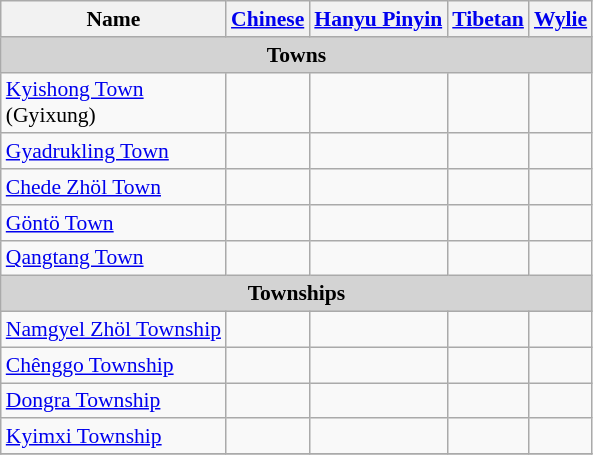<table class="wikitable"  style="font-size:90%;" align=center>
<tr>
<th>Name</th>
<th><a href='#'>Chinese</a></th>
<th><a href='#'>Hanyu Pinyin</a></th>
<th><a href='#'>Tibetan</a></th>
<th><a href='#'>Wylie</a></th>
</tr>
<tr --------->
<td colspan="5"  style="text-align:center; background:#d3d3d3;"><strong>Towns</strong></td>
</tr>
<tr --------->
<td><a href='#'>Kyishong Town</a><br>(Gyixung)</td>
<td></td>
<td></td>
<td></td>
<td></td>
</tr>
<tr>
<td><a href='#'>Gyadrukling Town</a></td>
<td></td>
<td></td>
<td></td>
<td></td>
</tr>
<tr>
<td><a href='#'>Chede Zhöl Town</a></td>
<td></td>
<td></td>
<td></td>
<td></td>
</tr>
<tr>
<td><a href='#'>Göntö Town</a></td>
<td></td>
<td></td>
<td></td>
<td></td>
</tr>
<tr>
<td><a href='#'>Qangtang Town</a></td>
<td></td>
<td></td>
<td></td>
<td></td>
</tr>
<tr --------->
<td colspan="5"  style="text-align:center; background:#d3d3d3;"><strong>Townships</strong></td>
</tr>
<tr --------->
<td><a href='#'>Namgyel Zhöl Township</a></td>
<td></td>
<td></td>
<td></td>
<td></td>
</tr>
<tr>
<td><a href='#'>Chênggo Township</a></td>
<td></td>
<td></td>
<td></td>
<td></td>
</tr>
<tr>
<td><a href='#'>Dongra Township</a></td>
<td></td>
<td></td>
<td></td>
<td></td>
</tr>
<tr>
<td><a href='#'>Kyimxi Township</a></td>
<td></td>
<td></td>
<td></td>
<td></td>
</tr>
<tr>
</tr>
</table>
